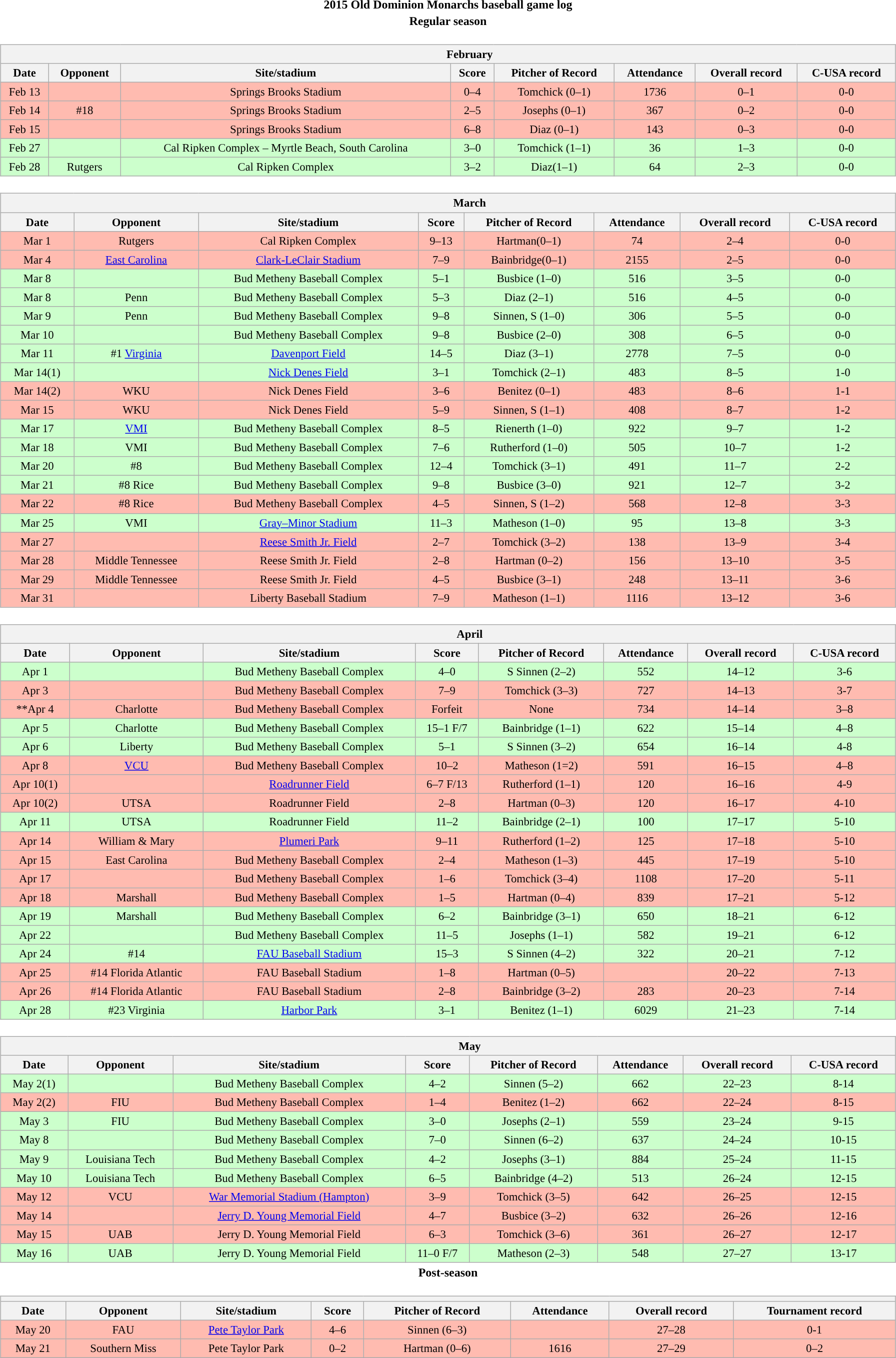<table class="toccolours" width=95% style="clear:both; margin:1.5em auto; text-align:center;">
<tr>
<th colspan=2>2015 Old Dominion Monarchs baseball game log</th>
</tr>
<tr>
<th colspan=2>Regular season</th>
</tr>
<tr valign="top">
<td><br><table class="wikitable collapsible collapsed" style="margin:auto; width:100%; text-align:center; font-size:95%">
<tr>
<th colspan=12 style="padding-left:4em;">February</th>
</tr>
<tr>
<th>Date</th>
<th>Opponent</th>
<th>Site/stadium</th>
<th>Score</th>
<th>Pitcher of Record</th>
<th>Attendance</th>
<th>Overall record</th>
<th>C-USA record</th>
</tr>
<tr bgcolor="#ffbbb">
<td>Feb 13</td>
<td></td>
<td>Springs Brooks Stadium</td>
<td>0–4</td>
<td>Tomchick (0–1)</td>
<td>1736</td>
<td>0–1</td>
<td>0-0</td>
</tr>
<tr bgcolor="#ffbbb">
<td>Feb 14</td>
<td>#18 </td>
<td>Springs Brooks Stadium</td>
<td>2–5</td>
<td>Josephs (0–1)</td>
<td>367</td>
<td>0–2</td>
<td>0-0</td>
</tr>
<tr bgcolor="#ffbbb">
<td>Feb 15</td>
<td></td>
<td>Springs Brooks Stadium</td>
<td>6–8</td>
<td>Diaz (0–1)</td>
<td>143</td>
<td>0–3</td>
<td>0-0</td>
</tr>
<tr bgcolor="#ccffcc">
<td>Feb 27</td>
<td></td>
<td>Cal Ripken Complex – Myrtle Beach, South Carolina</td>
<td>3–0</td>
<td>Tomchick (1–1)</td>
<td>36</td>
<td>1–3</td>
<td>0-0</td>
</tr>
<tr bgcolor="#ccffcc">
<td>Feb 28</td>
<td>Rutgers</td>
<td>Cal Ripken Complex</td>
<td>3–2</td>
<td>Diaz(1–1)</td>
<td>64</td>
<td>2–3</td>
<td>0-0</td>
</tr>
</table>
</td>
</tr>
<tr>
<td><br><table class="wikitable collapsible collapsed" style="margin:auto; width:100%; text-align:center; font-size:95%">
<tr>
<th colspan=12 style="padding-left:4em;">March</th>
</tr>
<tr>
<th>Date</th>
<th>Opponent</th>
<th>Site/stadium</th>
<th>Score</th>
<th>Pitcher of Record</th>
<th>Attendance</th>
<th>Overall record</th>
<th>C-USA record</th>
</tr>
<tr bgcolor="#ffbbb">
<td>Mar 1</td>
<td>Rutgers</td>
<td>Cal Ripken Complex</td>
<td>9–13</td>
<td>Hartman(0–1)</td>
<td>74</td>
<td>2–4</td>
<td>0-0</td>
</tr>
<tr bgcolor="#ffbbb">
<td>Mar 4</td>
<td><a href='#'>East Carolina</a></td>
<td><a href='#'>Clark-LeClair Stadium</a></td>
<td>7–9</td>
<td>Bainbridge(0–1)</td>
<td>2155</td>
<td>2–5</td>
<td>0-0</td>
</tr>
<tr bgcolor="#ccffcc">
<td>Mar 8</td>
<td></td>
<td>Bud Metheny Baseball Complex</td>
<td>5–1</td>
<td>Busbice (1–0)</td>
<td>516</td>
<td>3–5</td>
<td>0-0</td>
</tr>
<tr bgcolor="#ccffcc">
<td>Mar 8</td>
<td>Penn</td>
<td>Bud Metheny Baseball Complex</td>
<td>5–3</td>
<td>Diaz (2–1)</td>
<td>516</td>
<td>4–5</td>
<td>0-0</td>
</tr>
<tr bgcolor="#ccffcc">
<td>Mar 9</td>
<td>Penn</td>
<td>Bud Metheny Baseball Complex</td>
<td>9–8</td>
<td>Sinnen, S (1–0)</td>
<td>306</td>
<td>5–5</td>
<td>0-0</td>
</tr>
<tr bgcolor="#ccffcc">
<td>Mar 10</td>
<td></td>
<td>Bud Metheny Baseball Complex</td>
<td>9–8</td>
<td>Busbice (2–0)</td>
<td>308</td>
<td>6–5</td>
<td>0-0</td>
</tr>
<tr bgcolor="#ccffcc">
<td>Mar 11</td>
<td>#1 <a href='#'>Virginia</a></td>
<td><a href='#'>Davenport Field</a></td>
<td>14–5</td>
<td>Diaz (3–1)</td>
<td>2778</td>
<td>7–5</td>
<td>0-0</td>
</tr>
<tr bgcolor="#ccffcc">
<td>Mar 14(1)</td>
<td></td>
<td><a href='#'>Nick Denes Field</a></td>
<td>3–1</td>
<td>Tomchick (2–1)</td>
<td>483</td>
<td>8–5</td>
<td>1-0</td>
</tr>
<tr bgcolor="#ffbbb">
<td>Mar 14(2)</td>
<td>WKU</td>
<td>Nick Denes Field</td>
<td>3–6</td>
<td>Benitez (0–1)</td>
<td>483</td>
<td>8–6</td>
<td>1-1</td>
</tr>
<tr bgcolor="#ffbbb">
<td>Mar 15</td>
<td>WKU</td>
<td>Nick Denes Field</td>
<td>5–9</td>
<td>Sinnen, S (1–1)</td>
<td>408</td>
<td>8–7</td>
<td>1-2</td>
</tr>
<tr bgcolor="#ccffcc">
<td>Mar 17</td>
<td><a href='#'>VMI</a></td>
<td>Bud Metheny Baseball Complex</td>
<td>8–5</td>
<td>Rienerth (1–0)</td>
<td>922</td>
<td>9–7</td>
<td>1-2</td>
</tr>
<tr bgcolor="#ccffcc">
<td>Mar 18</td>
<td>VMI</td>
<td>Bud Metheny Baseball Complex</td>
<td>7–6</td>
<td>Rutherford (1–0)</td>
<td>505</td>
<td>10–7</td>
<td>1-2</td>
</tr>
<tr bgcolor="#ccffcc">
<td>Mar 20</td>
<td>#8 </td>
<td>Bud Metheny Baseball Complex</td>
<td>12–4</td>
<td>Tomchick (3–1)</td>
<td>491</td>
<td>11–7</td>
<td>2-2</td>
</tr>
<tr bgcolor="#ccffcc">
<td>Mar 21</td>
<td>#8 Rice</td>
<td>Bud Metheny Baseball Complex</td>
<td>9–8</td>
<td>Busbice (3–0)</td>
<td>921</td>
<td>12–7</td>
<td>3-2</td>
</tr>
<tr bgcolor="#ffbbb">
<td>Mar 22</td>
<td>#8 Rice</td>
<td>Bud Metheny Baseball Complex</td>
<td>4–5</td>
<td>Sinnen, S (1–2)</td>
<td>568</td>
<td>12–8</td>
<td>3-3</td>
</tr>
<tr bgcolor="#ccffcc">
<td>Mar 25</td>
<td>VMI</td>
<td><a href='#'>Gray–Minor Stadium</a></td>
<td>11–3</td>
<td>Matheson (1–0)</td>
<td>95</td>
<td>13–8</td>
<td>3-3</td>
</tr>
<tr bgcolor="#ffbbb">
<td>Mar 27</td>
<td></td>
<td><a href='#'>Reese Smith Jr. Field</a></td>
<td>2–7</td>
<td>Tomchick (3–2)</td>
<td>138</td>
<td>13–9</td>
<td>3-4</td>
</tr>
<tr bgcolor="#ffbbb">
<td>Mar 28</td>
<td>Middle Tennessee</td>
<td>Reese Smith Jr. Field</td>
<td>2–8</td>
<td>Hartman (0–2)</td>
<td>156</td>
<td>13–10</td>
<td>3-5</td>
</tr>
<tr bgcolor="#ffbbb">
<td>Mar 29</td>
<td>Middle Tennessee</td>
<td>Reese Smith Jr. Field</td>
<td>4–5</td>
<td>Busbice (3–1)</td>
<td>248</td>
<td>13–11</td>
<td>3-6</td>
</tr>
<tr bgcolor="#ffbbb">
<td>Mar 31</td>
<td></td>
<td>Liberty Baseball Stadium</td>
<td>7–9</td>
<td>Matheson (1–1)</td>
<td>1116</td>
<td>13–12</td>
<td>3-6</td>
</tr>
</table>
</td>
</tr>
<tr>
<td><br><table class="wikitable collapsible collapsed" style="margin:auto; width:100%; text-align:center; font-size:95%">
<tr>
<th colspan=12 style="padding-left:4em;">April</th>
</tr>
<tr>
<th>Date</th>
<th>Opponent</th>
<th>Site/stadium</th>
<th>Score</th>
<th>Pitcher of Record</th>
<th>Attendance</th>
<th>Overall record</th>
<th>C-USA record</th>
</tr>
<tr bgcolor="#ccffcc">
<td>Apr 1</td>
<td></td>
<td>Bud Metheny Baseball Complex</td>
<td>4–0</td>
<td>S Sinnen (2–2)</td>
<td>552</td>
<td>14–12</td>
<td>3-6</td>
</tr>
<tr bgcolor="#ffbbb">
<td>Apr 3</td>
<td></td>
<td>Bud Metheny Baseball Complex</td>
<td>7–9</td>
<td>Tomchick (3–3)</td>
<td>727</td>
<td>14–13</td>
<td>3-7</td>
</tr>
<tr bgcolor="#ffbbb">
<td>**Apr 4</td>
<td>Charlotte</td>
<td>Bud Metheny Baseball Complex</td>
<td>Forfeit</td>
<td>None</td>
<td>734</td>
<td>14–14</td>
<td>3–8</td>
</tr>
<tr bgcolor="#ccffcc">
<td>Apr 5</td>
<td>Charlotte</td>
<td>Bud Metheny Baseball Complex</td>
<td>15–1 F/7</td>
<td>Bainbridge (1–1)</td>
<td>622</td>
<td>15–14</td>
<td>4–8</td>
</tr>
<tr bgcolor="#ccffcc">
<td>Apr 6</td>
<td>Liberty</td>
<td>Bud Metheny Baseball Complex</td>
<td>5–1</td>
<td>S Sinnen (3–2)</td>
<td>654</td>
<td>16–14</td>
<td>4-8</td>
</tr>
<tr bgcolor="#ffbbb">
<td>Apr 8</td>
<td><a href='#'>VCU</a></td>
<td>Bud Metheny Baseball Complex</td>
<td>10–2</td>
<td>Matheson (1=2)</td>
<td>591</td>
<td>16–15</td>
<td>4–8</td>
</tr>
<tr bgcolor="#ffbbb">
<td>Apr 10(1)</td>
<td></td>
<td><a href='#'>Roadrunner Field</a></td>
<td>6–7 F/13</td>
<td>Rutherford (1–1)</td>
<td>120</td>
<td>16–16</td>
<td>4-9</td>
</tr>
<tr bgcolor="#ffbbb">
<td>Apr 10(2)</td>
<td>UTSA</td>
<td>Roadrunner Field</td>
<td>2–8</td>
<td>Hartman (0–3)</td>
<td>120</td>
<td>16–17</td>
<td>4-10</td>
</tr>
<tr bgcolor="#ccffcc">
<td>Apr 11</td>
<td>UTSA</td>
<td>Roadrunner Field</td>
<td>11–2</td>
<td>Bainbridge (2–1)</td>
<td>100</td>
<td>17–17</td>
<td>5-10</td>
</tr>
<tr bgcolor="#ffbbb">
<td>Apr 14</td>
<td>William & Mary</td>
<td><a href='#'>Plumeri Park</a></td>
<td>9–11</td>
<td>Rutherford (1–2)</td>
<td>125</td>
<td>17–18</td>
<td>5-10</td>
</tr>
<tr bgcolor="#ffbbb">
<td>Apr 15</td>
<td>East Carolina</td>
<td>Bud Metheny Baseball Complex</td>
<td>2–4</td>
<td>Matheson (1–3)</td>
<td>445</td>
<td>17–19</td>
<td>5-10</td>
</tr>
<tr bgcolor="#ffbbb">
<td>Apr 17</td>
<td></td>
<td>Bud Metheny Baseball Complex</td>
<td>1–6</td>
<td>Tomchick (3–4)</td>
<td>1108</td>
<td>17–20</td>
<td>5-11</td>
</tr>
<tr bgcolor="#ffbbb">
<td>Apr 18</td>
<td>Marshall</td>
<td>Bud Metheny Baseball Complex</td>
<td>1–5</td>
<td>Hartman (0–4)</td>
<td>839</td>
<td>17–21</td>
<td>5-12</td>
</tr>
<tr bgcolor="#ccffcc">
<td>Apr 19</td>
<td>Marshall</td>
<td>Bud Metheny Baseball Complex</td>
<td>6–2</td>
<td>Bainbridge (3–1)</td>
<td>650</td>
<td>18–21</td>
<td>6-12</td>
</tr>
<tr bgcolor="#ccffcc">
<td>Apr 22</td>
<td></td>
<td>Bud Metheny Baseball Complex</td>
<td>11–5</td>
<td>Josephs (1–1)</td>
<td>582</td>
<td>19–21</td>
<td>6-12</td>
</tr>
<tr bgcolor="#ccffcc">
<td>Apr 24</td>
<td>#14 </td>
<td><a href='#'>FAU Baseball Stadium</a></td>
<td>15–3</td>
<td>S Sinnen (4–2)</td>
<td>322</td>
<td>20–21</td>
<td>7-12</td>
</tr>
<tr bgcolor="#ffbbb">
<td>Apr 25</td>
<td>#14 Florida Atlantic</td>
<td>FAU Baseball Stadium</td>
<td>1–8</td>
<td>Hartman (0–5)</td>
<td></td>
<td>20–22</td>
<td>7-13</td>
</tr>
<tr bgcolor="#ffbbb">
<td>Apr 26</td>
<td>#14 Florida Atlantic</td>
<td>FAU Baseball Stadium</td>
<td>2–8</td>
<td>Bainbridge (3–2)</td>
<td>283</td>
<td>20–23</td>
<td>7-14</td>
</tr>
<tr bgcolor="#ccffcc">
<td>Apr 28</td>
<td>#23 Virginia</td>
<td><a href='#'>Harbor Park</a></td>
<td>3–1</td>
<td>Benitez (1–1)</td>
<td>6029</td>
<td>21–23</td>
<td>7-14</td>
</tr>
</table>
</td>
</tr>
<tr>
<td><br><table class="wikitable collapsible collapsed" style="margin:auto; width:100%; text-align:center; font-size:95%">
<tr>
<th colspan=12 style="padding-left:4em;">May</th>
</tr>
<tr>
<th>Date</th>
<th>Opponent</th>
<th>Site/stadium</th>
<th>Score</th>
<th>Pitcher of Record</th>
<th>Attendance</th>
<th>Overall record</th>
<th>C-USA record</th>
</tr>
<tr bgcolor="#ccffcc">
<td>May 2(1)</td>
<td></td>
<td>Bud Metheny Baseball Complex</td>
<td>4–2</td>
<td>Sinnen (5–2)</td>
<td>662</td>
<td>22–23</td>
<td>8-14</td>
</tr>
<tr bgcolor="#ffbbb">
<td>May 2(2)</td>
<td>FIU</td>
<td>Bud Metheny Baseball Complex</td>
<td>1–4</td>
<td>Benitez (1–2)</td>
<td>662</td>
<td>22–24</td>
<td>8-15</td>
</tr>
<tr bgcolor="#ccffcc">
<td>May 3</td>
<td>FIU</td>
<td>Bud Metheny Baseball Complex</td>
<td>3–0</td>
<td>Josephs (2–1)</td>
<td>559</td>
<td>23–24</td>
<td>9-15</td>
</tr>
<tr bgcolor="#ccffcc">
<td>May 8</td>
<td></td>
<td>Bud Metheny Baseball Complex</td>
<td>7–0</td>
<td>Sinnen (6–2)</td>
<td>637</td>
<td>24–24</td>
<td>10-15</td>
</tr>
<tr bgcolor="#ccffcc">
<td>May 9</td>
<td>Louisiana Tech</td>
<td>Bud Metheny Baseball Complex</td>
<td>4–2</td>
<td>Josephs (3–1)</td>
<td>884</td>
<td>25–24</td>
<td>11-15</td>
</tr>
<tr bgcolor="#ccffcc">
<td>May 10</td>
<td>Louisiana Tech</td>
<td>Bud Metheny Baseball Complex</td>
<td>6–5</td>
<td>Bainbridge (4–2)</td>
<td>513</td>
<td>26–24</td>
<td>12-15</td>
</tr>
<tr bgcolor="#ffbbb">
<td>May 12</td>
<td>VCU</td>
<td><a href='#'>War Memorial Stadium (Hampton)</a></td>
<td>3–9</td>
<td>Tomchick (3–5)</td>
<td>642</td>
<td>26–25</td>
<td>12-15</td>
</tr>
<tr bgcolor="#ffbbb">
<td>May 14</td>
<td></td>
<td><a href='#'>Jerry D. Young Memorial Field</a></td>
<td>4–7</td>
<td>Busbice (3–2)</td>
<td>632</td>
<td>26–26</td>
<td>12-16</td>
</tr>
<tr bgcolor="#ffbbb">
<td>May 15</td>
<td>UAB</td>
<td>Jerry D. Young Memorial Field</td>
<td>6–3</td>
<td>Tomchick (3–6)</td>
<td>361</td>
<td>26–27</td>
<td>12-17</td>
</tr>
<tr bgcolor="#ccffcc">
<td>May 16</td>
<td>UAB</td>
<td>Jerry D. Young Memorial Field</td>
<td>11–0 F/7</td>
<td>Matheson (2–3)</td>
<td>548</td>
<td>27–27</td>
<td>13-17</td>
</tr>
</table>
</td>
</tr>
<tr>
<th colspan=2>Post-season</th>
</tr>
<tr>
<td><br><table class="wikitable collapsible collapsed" style="margin:auto; width:100%; text-align:center; font-size:95%">
<tr>
<th colspan=12 style="padding-left:4em;"></th>
</tr>
<tr>
<th>Date</th>
<th>Opponent</th>
<th>Site/stadium</th>
<th>Score</th>
<th>Pitcher of Record</th>
<th>Attendance</th>
<th>Overall record</th>
<th>Tournament record</th>
</tr>
<tr bgcolor="#ffbbb">
<td>May 20</td>
<td>FAU</td>
<td><a href='#'>Pete Taylor Park</a></td>
<td>4–6</td>
<td>Sinnen (6–3)</td>
<td></td>
<td>27–28</td>
<td>0-1</td>
</tr>
<tr bgcolor="#ffbbb">
<td>May 21</td>
<td>Southern Miss</td>
<td>Pete Taylor Park</td>
<td>0–2</td>
<td>Hartman (0–6)</td>
<td>1616</td>
<td>27–29</td>
<td>0–2</td>
</tr>
</table>
</td>
</tr>
</table>
